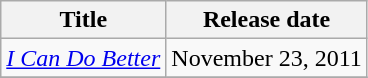<table class="wikitable">
<tr>
<th>Title</th>
<th>Release date</th>
</tr>
<tr>
<td><a href='#'><em>I Can Do Better</em></a></td>
<td>November 23, 2011</td>
</tr>
<tr>
</tr>
</table>
